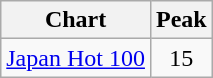<table class="wikitable">
<tr>
<th>Chart</th>
<th>Peak</th>
</tr>
<tr>
<td><a href='#'>Japan Hot 100</a></td>
<td style="text-align:center;">15</td>
</tr>
</table>
